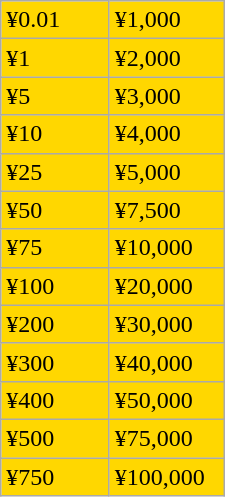<table class="wikitable" width="150px">
<tr>
<td width=65px bgcolor="gold">¥0.01</td>
<td bgcolor="gold">¥1,000</td>
</tr>
<tr>
<td bgcolor="gold">¥1</td>
<td bgcolor="gold">¥2,000</td>
</tr>
<tr>
<td bgcolor="gold">¥5</td>
<td bgcolor="gold">¥3,000</td>
</tr>
<tr>
<td bgcolor="gold">¥10</td>
<td bgcolor="gold">¥4,000</td>
</tr>
<tr>
<td bgcolor="gold">¥25</td>
<td bgcolor="gold">¥5,000</td>
</tr>
<tr>
<td bgcolor="gold">¥50</td>
<td bgcolor="gold">¥7,500</td>
</tr>
<tr>
<td bgcolor="gold">¥75</td>
<td bgcolor="gold">¥10,000</td>
</tr>
<tr>
<td bgcolor="gold">¥100</td>
<td bgcolor="gold">¥20,000</td>
</tr>
<tr>
<td bgcolor="gold">¥200</td>
<td bgcolor="gold">¥30,000</td>
</tr>
<tr>
<td bgcolor="gold">¥300</td>
<td bgcolor="gold">¥40,000</td>
</tr>
<tr>
<td bgcolor="gold">¥400</td>
<td bgcolor="gold">¥50,000</td>
</tr>
<tr>
<td bgcolor="gold">¥500</td>
<td bgcolor="gold">¥75,000</td>
</tr>
<tr>
<td bgcolor="gold">¥750</td>
<td bgcolor="gold">¥100,000</td>
</tr>
</table>
